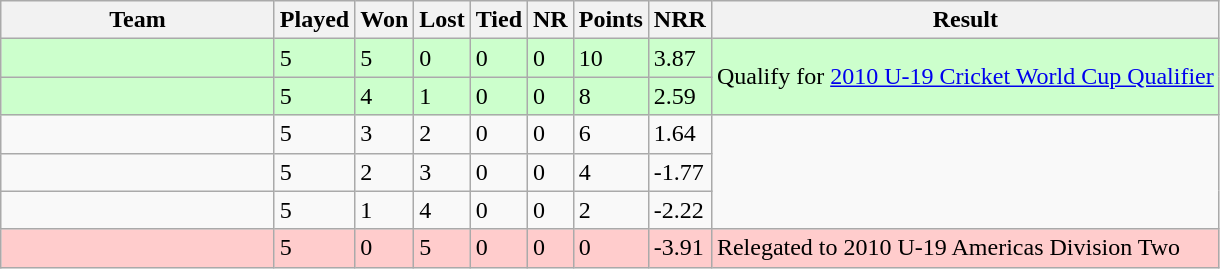<table class="wikitable">
<tr>
<th width=175>Team</th>
<th>Played</th>
<th>Won</th>
<th>Lost</th>
<th>Tied</th>
<th>NR</th>
<th>Points</th>
<th>NRR</th>
<th>Result</th>
</tr>
<tr style="background:#ccffcc">
<td></td>
<td>5</td>
<td>5</td>
<td>0</td>
<td>0</td>
<td>0</td>
<td>10</td>
<td>3.87</td>
<td rowspan=2>Qualify for <a href='#'>2010 U-19 Cricket World Cup Qualifier</a></td>
</tr>
<tr style="background:#ccffcc">
<td></td>
<td>5</td>
<td>4</td>
<td>1</td>
<td>0</td>
<td>0</td>
<td>8</td>
<td>2.59</td>
</tr>
<tr>
<td></td>
<td>5</td>
<td>3</td>
<td>2</td>
<td>0</td>
<td>0</td>
<td>6</td>
<td>1.64</td>
<td rowspan=3></td>
</tr>
<tr>
<td></td>
<td>5</td>
<td>2</td>
<td>3</td>
<td>0</td>
<td>0</td>
<td>4</td>
<td>-1.77</td>
</tr>
<tr>
<td></td>
<td>5</td>
<td>1</td>
<td>4</td>
<td>0</td>
<td>0</td>
<td>2</td>
<td>-2.22</td>
</tr>
<tr style="background:#ffcccc">
<td></td>
<td>5</td>
<td>0</td>
<td>5</td>
<td>0</td>
<td>0</td>
<td>0</td>
<td>-3.91</td>
<td>Relegated to 2010 U-19 Americas Division Two</td>
</tr>
</table>
